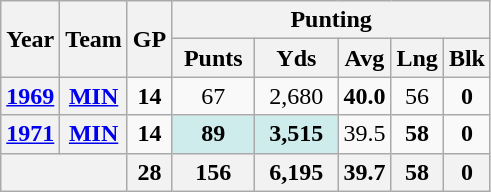<table class="wikitable" style="text-align:center;">
<tr>
<th rowspan="2">Year</th>
<th rowspan="2">Team</th>
<th rowspan="2">GP</th>
<th colspan="5">Punting</th>
</tr>
<tr>
<th>Punts</th>
<th>Yds</th>
<th>Avg</th>
<th>Lng</th>
<th>Blk</th>
</tr>
<tr>
<th><a href='#'>1969</a></th>
<th><a href='#'>MIN</a></th>
<td><strong>14</strong></td>
<td>67</td>
<td>2,680</td>
<td><strong>40.0</strong></td>
<td>56</td>
<td><strong>0</strong></td>
</tr>
<tr>
<th><a href='#'>1971</a></th>
<th><a href='#'>MIN</a></th>
<td><strong>14</strong></td>
<td style="background:#cfecec; width:3em;"><strong>89</strong></td>
<td style="background:#cfecec; width:3em;"><strong>3,515</strong></td>
<td>39.5</td>
<td><strong>58</strong></td>
<td><strong>0</strong></td>
</tr>
<tr>
<th colspan="2"></th>
<th>28</th>
<th>156</th>
<th>6,195</th>
<th>39.7</th>
<th>58</th>
<th>0</th>
</tr>
</table>
